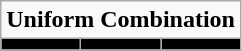<table class="wikitable">
<tr>
<td align="center" Colspan="3"><strong>Uniform Combination</strong></td>
</tr>
<tr align="center">
<th style="background:#000000;"></th>
<th style="background:#000000;"></th>
<th style="background:#000000;"></th>
</tr>
</table>
